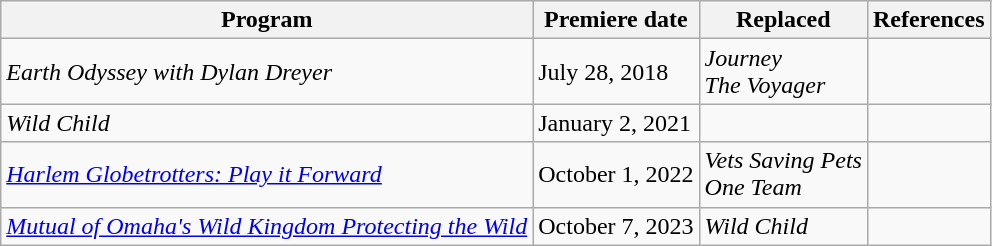<table class="wikitable">
<tr>
<th>Program</th>
<th>Premiere date</th>
<th>Replaced</th>
<th>References</th>
</tr>
<tr>
<td><em>Earth Odyssey with Dylan Dreyer</em></td>
<td>July 28, 2018</td>
<td><em>Journey</em><br><em>The Voyager</em></td>
<td></td>
</tr>
<tr>
<td><em>Wild Child</em></td>
<td>January 2, 2021</td>
<td></td>
<td></td>
</tr>
<tr>
<td><em><a href='#'>Harlem Globetrotters: Play it Forward</a></em></td>
<td>October 1, 2022</td>
<td><em>Vets Saving Pets</em><br><em>One Team</em></td>
<td></td>
</tr>
<tr>
<td><em><a href='#'>Mutual of Omaha's Wild Kingdom Protecting the Wild</a></em></td>
<td>October 7, 2023</td>
<td><em>Wild Child</em></td>
<td></td>
</tr>
</table>
